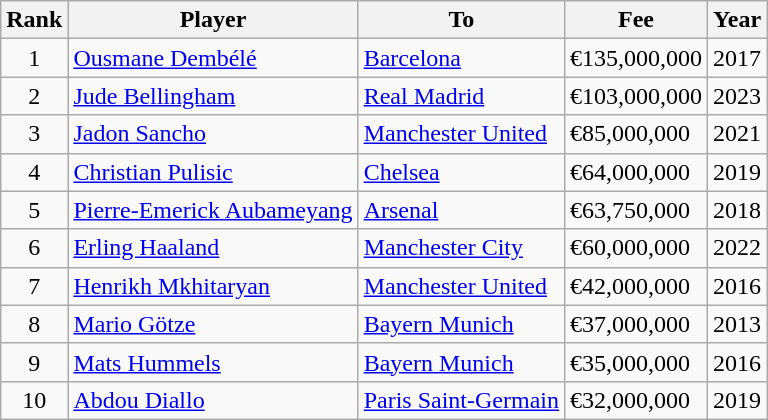<table class="wikitable sortable" style="text-align: left;">
<tr>
<th>Rank</th>
<th>Player</th>
<th>To</th>
<th>Fee</th>
<th>Year</th>
</tr>
<tr>
<td style="text-align:center;">1</td>
<td> <a href='#'>Ousmane Dembélé</a></td>
<td> <a href='#'>Barcelona</a></td>
<td>€135,000,000</td>
<td>2017</td>
</tr>
<tr>
<td style="text-align:center;">2</td>
<td> <a href='#'>Jude Bellingham</a></td>
<td> <a href='#'>Real Madrid</a></td>
<td>€103,000,000</td>
<td>2023</td>
</tr>
<tr>
<td style="text-align:center;">3</td>
<td> <a href='#'>Jadon Sancho</a></td>
<td> <a href='#'>Manchester United</a></td>
<td>€85,000,000</td>
<td>2021</td>
</tr>
<tr>
<td style="text-align:center;">4</td>
<td> <a href='#'>Christian Pulisic</a></td>
<td> <a href='#'>Chelsea</a></td>
<td>€64,000,000</td>
<td>2019</td>
</tr>
<tr>
<td style="text-align:center;">5</td>
<td> <a href='#'>Pierre-Emerick Aubameyang</a></td>
<td> <a href='#'>Arsenal</a></td>
<td>€63,750,000</td>
<td>2018</td>
</tr>
<tr>
<td style="text-align:center;">6</td>
<td> <a href='#'>Erling Haaland</a></td>
<td> <a href='#'>Manchester City</a></td>
<td>€60,000,000</td>
<td>2022</td>
</tr>
<tr>
<td style="text-align:center;">7</td>
<td> <a href='#'>Henrikh Mkhitaryan</a></td>
<td> <a href='#'>Manchester United</a></td>
<td>€42,000,000</td>
<td>2016</td>
</tr>
<tr>
<td style="text-align:center;">8</td>
<td> <a href='#'>Mario Götze</a></td>
<td> <a href='#'>Bayern Munich</a></td>
<td>€37,000,000</td>
<td>2013</td>
</tr>
<tr>
<td style="text-align:center;">9</td>
<td> <a href='#'>Mats Hummels</a></td>
<td> <a href='#'>Bayern Munich</a></td>
<td>€35,000,000</td>
<td>2016</td>
</tr>
<tr>
<td style="text-align:center;">10</td>
<td> <a href='#'>Abdou Diallo</a></td>
<td> <a href='#'>Paris Saint-Germain</a></td>
<td>€32,000,000</td>
<td>2019</td>
</tr>
</table>
